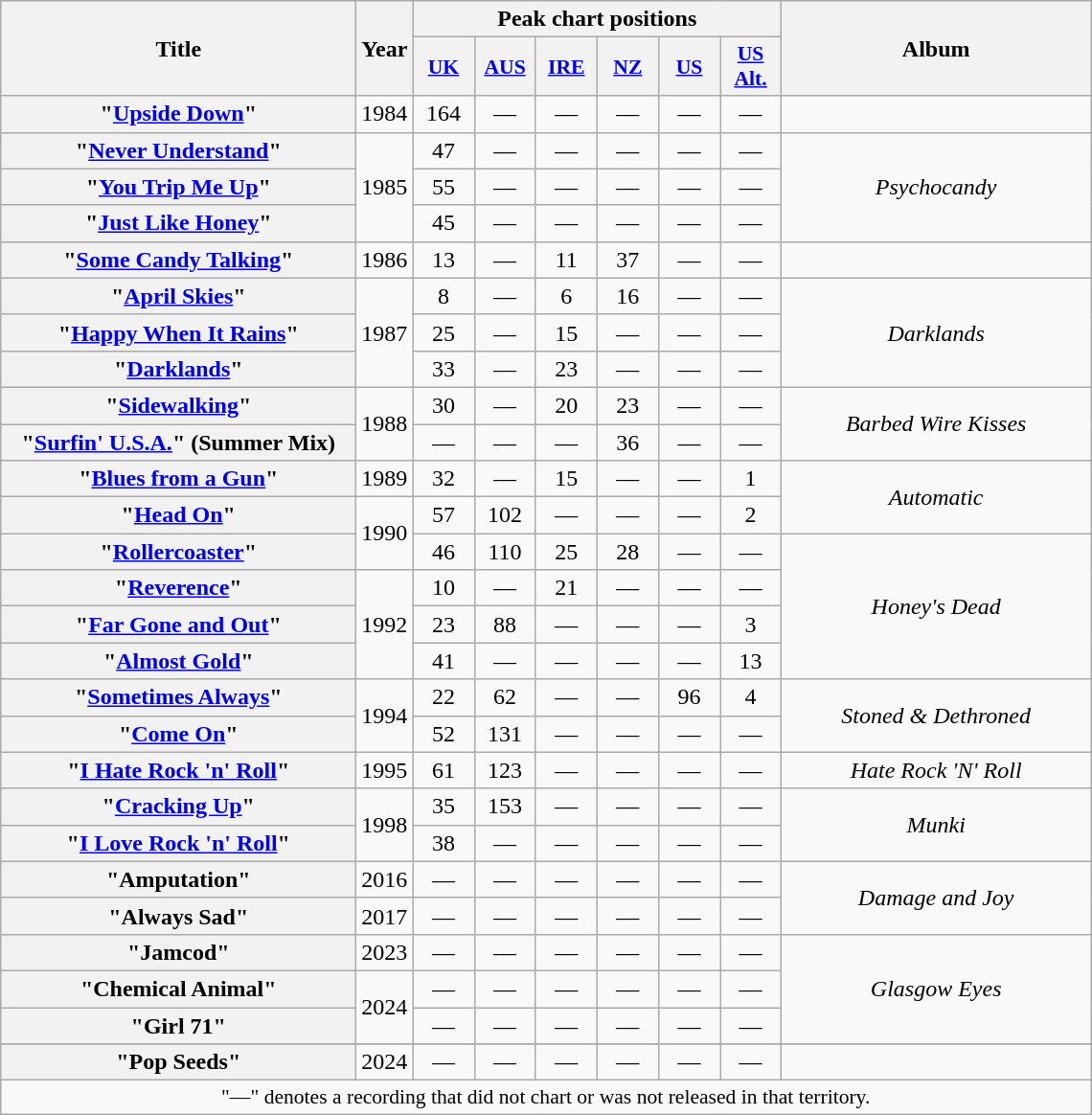<table class="wikitable plainrowheaders" style="text-align:center">
<tr>
<th scope="col" rowspan="2" style="width:15em;">Title</th>
<th scope="col" rowspan="2">Year</th>
<th scope="col" colspan="6">Peak chart positions</th>
<th scope="col" rowspan="2" style="width:13em;">Album</th>
</tr>
<tr>
<th scope="col" style="width:2.5em;font-size:90%;"><a href='#'>UK</a><br></th>
<th scope="col" style="width:2.5em;font-size:90%;"><a href='#'>AUS</a><br></th>
<th scope="col" style="width:2.5em;font-size:90%;"><a href='#'>IRE</a><br></th>
<th scope="col" style="width:2.5em;font-size:90%;"><a href='#'>NZ</a><br></th>
<th scope="col" style="width:2.5em;font-size:90%;"><a href='#'>US</a><br></th>
<th scope="col" style="width:2.5em;font-size:90%;"><a href='#'>US<br>Alt.</a><br></th>
</tr>
<tr>
<th scope="row">"<a href='#'>Upside Down</a>"</th>
<td>1984</td>
<td>164</td>
<td>—</td>
<td>—</td>
<td>—</td>
<td>—</td>
<td>—</td>
<td></td>
</tr>
<tr>
<th scope="row">"<a href='#'>Never Understand</a>"</th>
<td rowspan="3">1985</td>
<td>47</td>
<td>—</td>
<td>—</td>
<td>—</td>
<td>—</td>
<td>—</td>
<td rowspan="3"><em>Psychocandy</em></td>
</tr>
<tr>
<th scope="row">"<a href='#'>You Trip Me Up</a>"</th>
<td>55</td>
<td>—</td>
<td>—</td>
<td>—</td>
<td>—</td>
<td>—</td>
</tr>
<tr>
<th scope="row">"<a href='#'>Just Like Honey</a>"</th>
<td>45</td>
<td>—</td>
<td>—</td>
<td>—</td>
<td>—</td>
<td>—</td>
</tr>
<tr>
<th scope="row">"<a href='#'>Some Candy Talking</a>"</th>
<td>1986</td>
<td>13</td>
<td>—</td>
<td>11</td>
<td>37</td>
<td>—</td>
<td>—</td>
<td></td>
</tr>
<tr>
<th scope="row">"<a href='#'>April Skies</a>"</th>
<td rowspan="3">1987</td>
<td>8</td>
<td>—</td>
<td>6</td>
<td>16</td>
<td>—</td>
<td>—</td>
<td rowspan="3"><em>Darklands</em></td>
</tr>
<tr>
<th scope="row">"<a href='#'>Happy When It Rains</a>"</th>
<td>25</td>
<td>—</td>
<td>15</td>
<td>—</td>
<td>—</td>
<td>—</td>
</tr>
<tr>
<th scope="row">"<a href='#'>Darklands</a>"</th>
<td>33</td>
<td>—</td>
<td>23</td>
<td>—</td>
<td>—</td>
<td>—</td>
</tr>
<tr>
<th scope="row">"<a href='#'>Sidewalking</a>"</th>
<td rowspan="2">1988</td>
<td>30</td>
<td>—</td>
<td>20</td>
<td>23</td>
<td>—</td>
<td>—</td>
<td rowspan="2"><em>Barbed Wire Kisses</em></td>
</tr>
<tr>
<th scope="row">"<a href='#'>Surfin' U.S.A.</a>" (Summer Mix)</th>
<td>—</td>
<td>—</td>
<td>—</td>
<td>36</td>
<td>—</td>
<td>—</td>
</tr>
<tr>
<th scope="row">"<a href='#'>Blues from a Gun</a>"</th>
<td>1989</td>
<td>32</td>
<td>—</td>
<td>15</td>
<td>—</td>
<td>—</td>
<td>1</td>
<td rowspan="2"><em>Automatic</em></td>
</tr>
<tr>
<th scope="row">"<a href='#'>Head On</a>"</th>
<td rowspan="2">1990</td>
<td>57</td>
<td>102</td>
<td>—</td>
<td>—</td>
<td>—</td>
<td>2</td>
</tr>
<tr>
<th scope="row">"<a href='#'>Rollercoaster</a>"</th>
<td>46</td>
<td>110</td>
<td>25</td>
<td>28</td>
<td>—</td>
<td>—</td>
<td rowspan="4"><em>Honey's Dead</em></td>
</tr>
<tr>
<th scope="row">"<a href='#'>Reverence</a>"</th>
<td rowspan="3">1992</td>
<td>10</td>
<td>—</td>
<td>21</td>
<td>—</td>
<td>—</td>
<td>—</td>
</tr>
<tr>
<th scope="row">"<a href='#'>Far Gone and Out</a>"</th>
<td>23</td>
<td>88</td>
<td>—</td>
<td>—</td>
<td>—</td>
<td>3</td>
</tr>
<tr>
<th scope="row">"<a href='#'>Almost Gold</a>"</th>
<td>41</td>
<td>—</td>
<td>—</td>
<td>—</td>
<td>—</td>
<td>13</td>
</tr>
<tr>
<th scope="row">"<a href='#'>Sometimes Always</a>"</th>
<td rowspan="2">1994</td>
<td>22</td>
<td>62</td>
<td>—</td>
<td>—</td>
<td>96</td>
<td>4</td>
<td rowspan="2"><em>Stoned & Dethroned</em></td>
</tr>
<tr>
<th scope="row">"<a href='#'>Come On</a>"</th>
<td>52</td>
<td>131</td>
<td>—</td>
<td>—</td>
<td>—</td>
<td>—</td>
</tr>
<tr>
<th scope="row">"<a href='#'>I Hate Rock 'n' Roll</a>"</th>
<td>1995</td>
<td>61</td>
<td>123</td>
<td>—</td>
<td>—</td>
<td>—</td>
<td>—</td>
<td><em>Hate Rock 'N' Roll</em></td>
</tr>
<tr>
<th scope="row">"<a href='#'>Cracking Up</a>"</th>
<td rowspan="2">1998</td>
<td>35</td>
<td>153</td>
<td>—</td>
<td>—</td>
<td>—</td>
<td>—</td>
<td rowspan="2"><em>Munki</em></td>
</tr>
<tr>
<th scope="row">"<a href='#'>I Love Rock 'n' Roll</a>"</th>
<td>38</td>
<td>—</td>
<td>—</td>
<td>—</td>
<td>—</td>
<td>—</td>
</tr>
<tr>
<th scope="row">"Amputation"</th>
<td>2016</td>
<td>—</td>
<td>—</td>
<td>—</td>
<td>—</td>
<td>—</td>
<td>—</td>
<td rowspan="2"><em>Damage and Joy</em></td>
</tr>
<tr>
<th scope="row">"Always Sad"</th>
<td>2017</td>
<td>—</td>
<td>—</td>
<td>—</td>
<td>—</td>
<td>—</td>
<td>—</td>
</tr>
<tr>
<th scope="row">"Jamcod"</th>
<td>2023</td>
<td>—</td>
<td>—</td>
<td>—</td>
<td>—</td>
<td>—</td>
<td>—</td>
<td rowspan="3"><em>Glasgow Eyes</em></td>
</tr>
<tr>
<th scope="row">"Chemical Animal"</th>
<td rowspan="2">2024</td>
<td>—</td>
<td>—</td>
<td>—</td>
<td>—</td>
<td>—</td>
<td>—</td>
</tr>
<tr>
<th scope="row">"Girl 71"</th>
<td>—</td>
<td>—</td>
<td>—</td>
<td>—</td>
<td>—</td>
<td>—</td>
</tr>
<tr>
</tr>
<tr>
<th scope="row">"Pop Seeds"</th>
<td>2024</td>
<td>—</td>
<td>—</td>
<td>—</td>
<td>—</td>
<td>—</td>
<td>—</td>
<td></td>
</tr>
<tr>
<td colspan="9" style="font-size:90%">"—" denotes a recording that did not chart or was not released in that territory.</td>
</tr>
</table>
